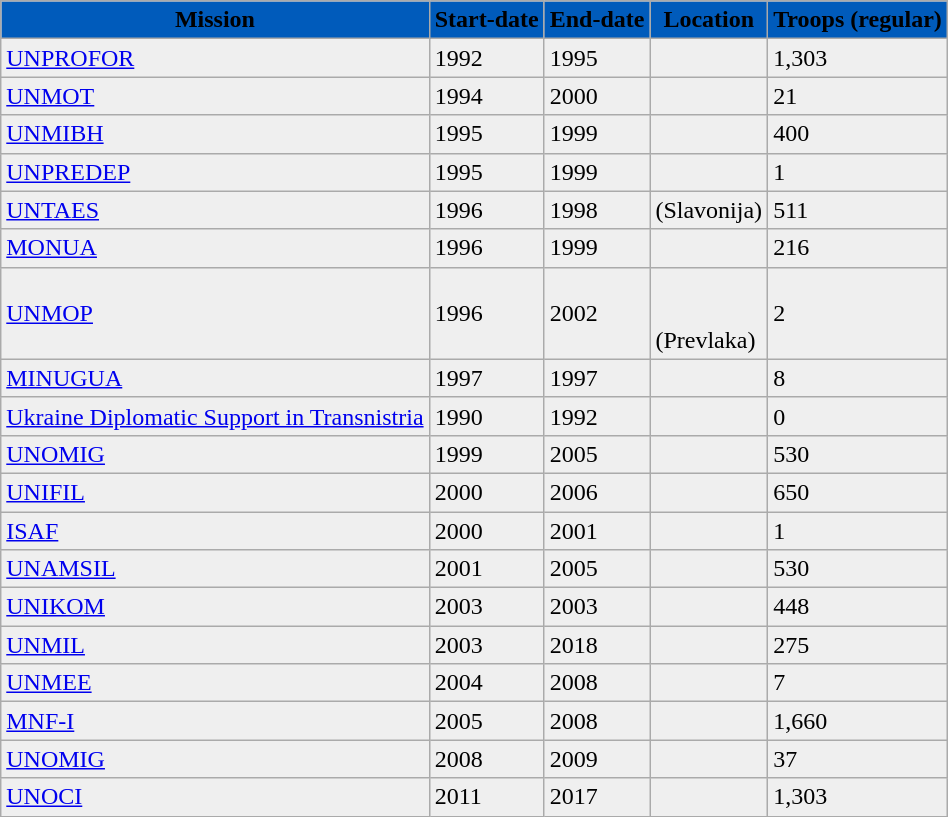<table class="wikitable">
<tr>
<th style="background:#005BBB" rowspan="1"><span>Mission</span></th>
<th style="background:#005BBB" rowspan="1"><span>Start-date</span></th>
<th style="background:#005BBB" rowspan="1"><span>End-date</span></th>
<th style="background:#005BBB" rowspan="1"><span>Location</span></th>
<th style="background:#005BBB" rowspan="1"><span>Troops (regular)</span></th>
</tr>
<tr>
<td style="background:#efefef"><a href='#'>UNPROFOR</a></td>
<td style="background:#efefef">1992</td>
<td style="background:#efefef">1995</td>
<td style="background:#efefef"></td>
<td style="background:#efefef">1,303</td>
</tr>
<tr>
<td style="background:#efefef"><a href='#'>UNMOT</a></td>
<td style="background:#efefef">1994</td>
<td style="background:#efefef">2000</td>
<td style="background:#efefef"></td>
<td style="background:#efefef">21</td>
</tr>
<tr>
<td style="background:#efefef"><a href='#'>UNMIBH</a></td>
<td style="background:#efefef">1995</td>
<td style="background:#efefef">1999</td>
<td style="background:#efefef"></td>
<td style="background:#efefef">400</td>
</tr>
<tr>
<td style="background:#efefef"><a href='#'>UNPREDEP</a></td>
<td style="background:#efefef">1995</td>
<td style="background:#efefef">1999</td>
<td style="background:#efefef"></td>
<td style="background:#efefef">1</td>
</tr>
<tr>
<td style="background:#efefef"><a href='#'>UNTAES</a></td>
<td style="background:#efefef">1996</td>
<td style="background:#efefef">1998</td>
<td style="background:#efefef"> (Slavonija)</td>
<td style="background:#efefef">511</td>
</tr>
<tr>
<td style="background:#efefef"><a href='#'>MONUA</a></td>
<td style="background:#efefef">1996</td>
<td style="background:#efefef">1999</td>
<td style="background:#efefef"></td>
<td style="background:#efefef">216</td>
</tr>
<tr>
<td style="background:#efefef"><a href='#'>UNMOP</a></td>
<td style="background:#efefef">1996</td>
<td style="background:#efefef">2002</td>
<td style="background:#efefef"><br> <br> (Prevlaka)</td>
<td style="background:#efefef">2</td>
</tr>
<tr>
<td style="background:#efefef"><a href='#'>MINUGUA</a></td>
<td style="background:#efefef">1997</td>
<td style="background:#efefef">1997</td>
<td style="background:#efefef"></td>
<td style="background:#efefef">8</td>
</tr>
<tr>
<td style="background:#efefef"><a href='#'>Ukraine Diplomatic Support in Transnistria</a></td>
<td style="background:#efefef">1990</td>
<td style="background:#efefef">1992</td>
<td style="background:#efefef"></td>
<td style="background:#efefef">0</td>
</tr>
<tr>
<td style="background:#efefef"><a href='#'>UNOMIG</a></td>
<td style="background:#efefef">1999</td>
<td style="background:#efefef">2005</td>
<td style="background:#efefef"></td>
<td style="background:#efefef">530</td>
</tr>
<tr>
<td style="background:#efefef"><a href='#'>UNIFIL</a></td>
<td style="background:#efefef">2000</td>
<td style="background:#efefef">2006</td>
<td style="background:#efefef"></td>
<td style="background:#efefef">650</td>
</tr>
<tr>
<td style="background:#efefef"><a href='#'>ISAF</a></td>
<td style="background:#efefef">2000</td>
<td style="background:#efefef">2001</td>
<td style="background:#efefef"></td>
<td style="background:#efefef">1</td>
</tr>
<tr>
<td style="background:#efefef"><a href='#'>UNAMSIL</a></td>
<td style="background:#efefef">2001</td>
<td style="background:#efefef">2005</td>
<td style="background:#efefef"></td>
<td style="background:#efefef">530</td>
</tr>
<tr>
<td style="background:#efefef"><a href='#'>UNIKOM</a></td>
<td style="background:#efefef">2003</td>
<td style="background:#efefef">2003</td>
<td style="background:#efefef"></td>
<td style="background:#efefef">448</td>
</tr>
<tr>
<td style="background:#efefef"><a href='#'>UNMIL</a></td>
<td style="background:#efefef">2003</td>
<td style="background:#efefef">2018</td>
<td style="background:#efefef"></td>
<td style="background:#efefef">275</td>
</tr>
<tr>
<td style="background:#efefef"><a href='#'>UNMEE</a></td>
<td style="background:#efefef">2004</td>
<td style="background:#efefef">2008</td>
<td style="background:#efefef"><br></td>
<td style="background:#efefef">7</td>
</tr>
<tr>
<td style="background:#efefef"><a href='#'>MNF-I</a></td>
<td style="background:#efefef">2005</td>
<td style="background:#efefef">2008</td>
<td style="background:#efefef"></td>
<td style="background:#efefef">1,660</td>
</tr>
<tr>
<td style="background:#efefef"><a href='#'>UNOMIG</a></td>
<td style="background:#efefef">2008</td>
<td style="background:#efefef">2009</td>
<td style="background:#efefef"></td>
<td style="background:#efefef">37</td>
</tr>
<tr>
<td style="background:#efefef"><a href='#'>UNOCI</a></td>
<td style="background:#efefef">2011</td>
<td style="background:#efefef">2017</td>
<td style="background:#efefef"></td>
<td style="background:#efefef">1,303</td>
</tr>
</table>
